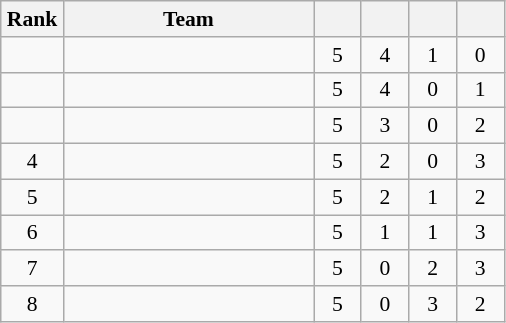<table class="wikitable" style="text-align: center; font-size:90% ">
<tr>
<th width=35>Rank</th>
<th width=160>Team</th>
<th width=25></th>
<th width=25></th>
<th width=25></th>
<th width=25></th>
</tr>
<tr>
<td></td>
<td align=left></td>
<td>5</td>
<td>4</td>
<td>1</td>
<td>0</td>
</tr>
<tr>
<td></td>
<td align=left></td>
<td>5</td>
<td>4</td>
<td>0</td>
<td>1</td>
</tr>
<tr>
<td></td>
<td align=left></td>
<td>5</td>
<td>3</td>
<td>0</td>
<td>2</td>
</tr>
<tr>
<td>4</td>
<td align=left></td>
<td>5</td>
<td>2</td>
<td>0</td>
<td>3</td>
</tr>
<tr>
<td>5</td>
<td align=left></td>
<td>5</td>
<td>2</td>
<td>1</td>
<td>2</td>
</tr>
<tr>
<td>6</td>
<td align=left></td>
<td>5</td>
<td>1</td>
<td>1</td>
<td>3</td>
</tr>
<tr>
<td>7</td>
<td align=left></td>
<td>5</td>
<td>0</td>
<td>2</td>
<td>3</td>
</tr>
<tr>
<td>8</td>
<td align=left></td>
<td>5</td>
<td>0</td>
<td>3</td>
<td>2</td>
</tr>
</table>
